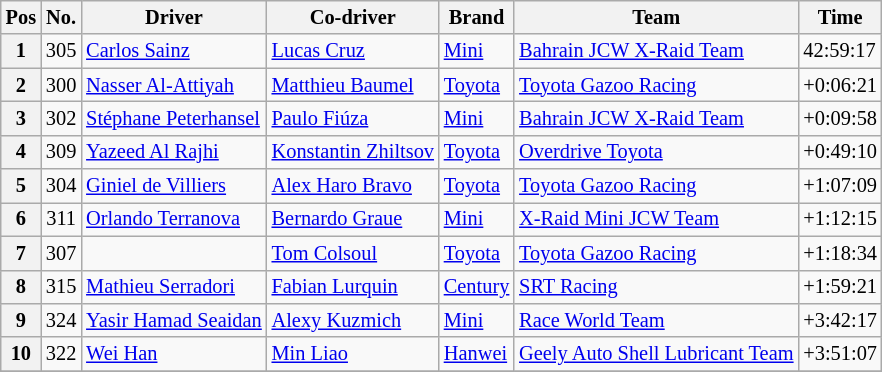<table class="wikitable" style="font-size:85%">
<tr>
<th>Pos</th>
<th>No.</th>
<th>Driver</th>
<th>Co-driver</th>
<th>Brand</th>
<th>Team</th>
<th>Time</th>
</tr>
<tr>
<th>1</th>
<td align="center">305</td>
<td> <a href='#'>Carlos Sainz</a></td>
<td> <a href='#'>Lucas Cruz</a></td>
<td><a href='#'>Mini</a></td>
<td><a href='#'>Bahrain JCW X-Raid Team</a></td>
<td>42:59:17</td>
</tr>
<tr>
<th>2</th>
<td align="center">300</td>
<td> <a href='#'>Nasser Al-Attiyah</a></td>
<td> <a href='#'>Matthieu Baumel</a></td>
<td><a href='#'>Toyota</a></td>
<td><a href='#'>Toyota Gazoo Racing</a></td>
<td>+0:06:21</td>
</tr>
<tr>
<th>3</th>
<td align="center">302</td>
<td> <a href='#'>Stéphane Peterhansel</a></td>
<td> <a href='#'>Paulo Fiúza</a></td>
<td><a href='#'>Mini</a></td>
<td><a href='#'>Bahrain JCW X-Raid Team</a></td>
<td>+0:09:58</td>
</tr>
<tr>
<th>4</th>
<td align="center">309</td>
<td> <a href='#'>Yazeed Al Rajhi</a></td>
<td> <a href='#'>Konstantin Zhiltsov</a></td>
<td><a href='#'>Toyota</a></td>
<td><a href='#'>Overdrive Toyota</a></td>
<td>+0:49:10</td>
</tr>
<tr>
<th>5</th>
<td align="center">304</td>
<td> <a href='#'>Giniel de Villiers</a></td>
<td> <a href='#'>Alex Haro Bravo</a></td>
<td><a href='#'>Toyota</a></td>
<td><a href='#'>Toyota Gazoo Racing</a></td>
<td>+1:07:09</td>
</tr>
<tr>
<th>6</th>
<td align="center">311</td>
<td> <a href='#'>Orlando Terranova</a></td>
<td> <a href='#'>Bernardo Graue</a></td>
<td><a href='#'>Mini</a></td>
<td><a href='#'>X-Raid Mini JCW Team</a></td>
<td>+1:12:15</td>
</tr>
<tr>
<th>7</th>
<td align="center">307</td>
<td> </td>
<td> <a href='#'>Tom Colsoul</a></td>
<td><a href='#'>Toyota</a></td>
<td><a href='#'>Toyota Gazoo Racing</a></td>
<td>+1:18:34</td>
</tr>
<tr>
<th>8</th>
<td align="center">315</td>
<td> <a href='#'>Mathieu Serradori</a></td>
<td> <a href='#'>Fabian Lurquin</a></td>
<td><a href='#'>Century</a></td>
<td><a href='#'>SRT Racing</a></td>
<td>+1:59:21</td>
</tr>
<tr>
<th>9</th>
<td align="center">324</td>
<td> <a href='#'>Yasir Hamad Seaidan</a></td>
<td> <a href='#'>Alexy Kuzmich</a></td>
<td><a href='#'>Mini</a></td>
<td><a href='#'>Race World Team</a></td>
<td>+3:42:17</td>
</tr>
<tr>
<th>10</th>
<td align="center">322</td>
<td> <a href='#'>Wei Han</a></td>
<td> <a href='#'>Min Liao</a></td>
<td><a href='#'>Hanwei</a></td>
<td><a href='#'>Geely Auto Shell Lubricant Team</a></td>
<td>+3:51:07</td>
</tr>
<tr>
</tr>
</table>
